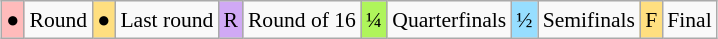<table class="wikitable" style="margin:0.5em auto; font-size:90%; line-height:1.25em; text-align:center;">
<tr>
<td bgcolor="#FFBBBB" align=center>●</td>
<td>Round</td>
<td bgcolor="#FFDF80" align=center>●</td>
<td>Last round</td>
<td bgcolor="#D0A9F5" align=center>R</td>
<td>Round of 16</td>
<td bgcolor="#AFF55B" align=center>¼</td>
<td>Quarterfinals</td>
<td bgcolor="#97DEFF" align=center>½</td>
<td>Semifinals</td>
<td bgcolor="#FFDF80" align=center>F</td>
<td>Final</td>
</tr>
</table>
